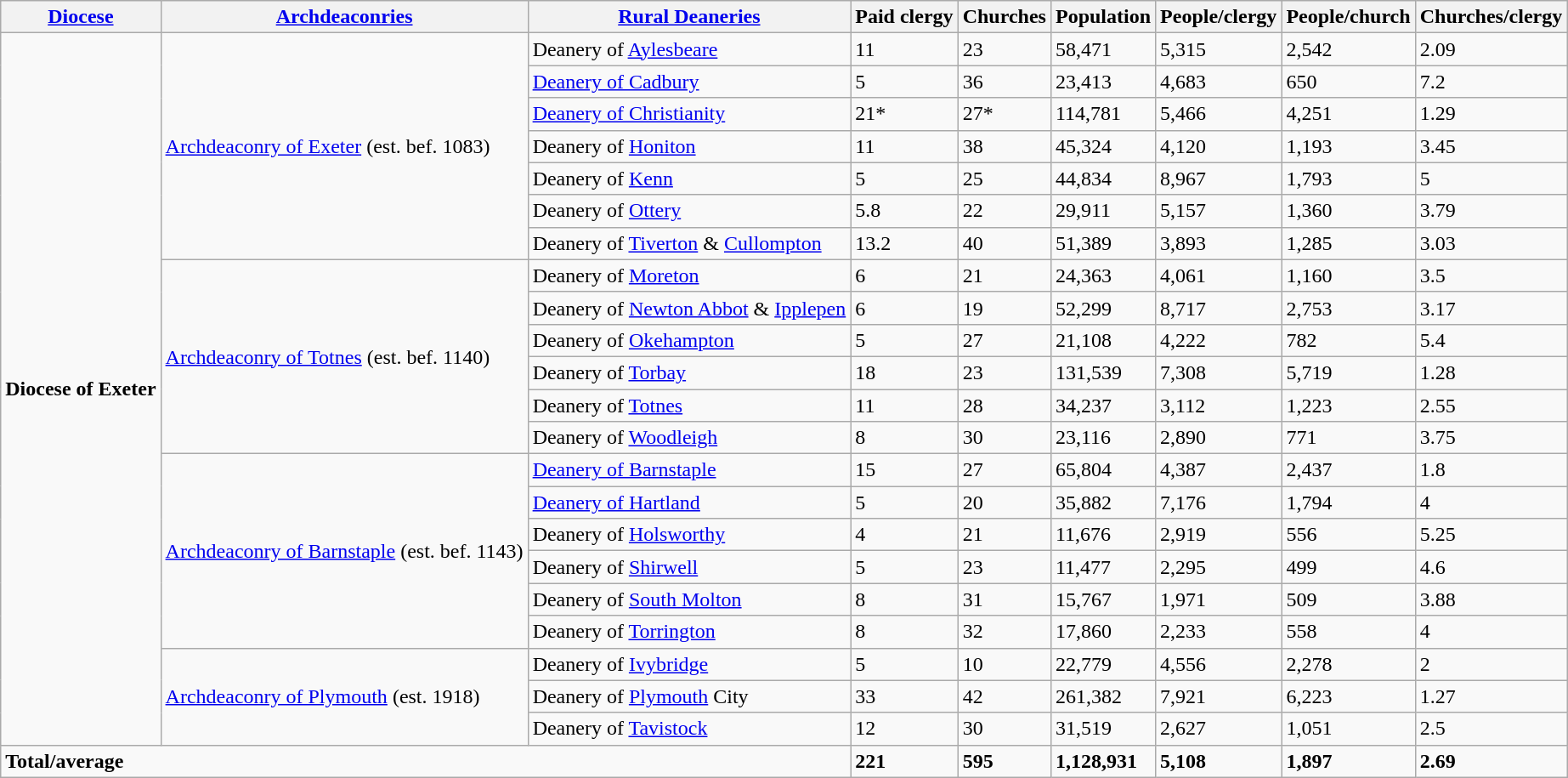<table class="wikitable sortable">
<tr>
<th><a href='#'>Diocese</a></th>
<th><a href='#'>Archdeaconries</a></th>
<th><a href='#'>Rural Deaneries</a></th>
<th>Paid clergy</th>
<th>Churches</th>
<th>Population</th>
<th>People/clergy</th>
<th>People/church</th>
<th>Churches/clergy</th>
</tr>
<tr>
<td rowspan="22"><strong>Diocese of Exeter</strong></td>
<td rowspan="7"><a href='#'>Archdeaconry of Exeter</a> (est. bef. 1083)</td>
<td>Deanery of <a href='#'>Aylesbeare</a></td>
<td>11</td>
<td>23</td>
<td>58,471</td>
<td>5,315</td>
<td>2,542</td>
<td>2.09</td>
</tr>
<tr>
<td><a href='#'>Deanery of Cadbury</a></td>
<td>5</td>
<td>36</td>
<td>23,413</td>
<td>4,683</td>
<td>650</td>
<td>7.2</td>
</tr>
<tr>
<td><a href='#'>Deanery of Christianity</a></td>
<td>21*</td>
<td>27*</td>
<td>114,781</td>
<td>5,466</td>
<td>4,251</td>
<td>1.29</td>
</tr>
<tr>
<td>Deanery of <a href='#'>Honiton</a></td>
<td>11</td>
<td>38</td>
<td>45,324</td>
<td>4,120</td>
<td>1,193</td>
<td>3.45</td>
</tr>
<tr>
<td>Deanery of <a href='#'>Kenn</a></td>
<td>5</td>
<td>25</td>
<td>44,834</td>
<td>8,967</td>
<td>1,793</td>
<td>5</td>
</tr>
<tr>
<td>Deanery of <a href='#'>Ottery</a></td>
<td>5.8</td>
<td>22</td>
<td>29,911</td>
<td>5,157</td>
<td>1,360</td>
<td>3.79</td>
</tr>
<tr>
<td>Deanery of <a href='#'>Tiverton</a> & <a href='#'>Cullompton</a></td>
<td>13.2</td>
<td>40</td>
<td>51,389</td>
<td>3,893</td>
<td>1,285</td>
<td>3.03</td>
</tr>
<tr>
<td rowspan="6"><a href='#'>Archdeaconry of Totnes</a> (est. bef. 1140)</td>
<td>Deanery of <a href='#'>Moreton</a></td>
<td>6</td>
<td>21</td>
<td>24,363</td>
<td>4,061</td>
<td>1,160</td>
<td>3.5</td>
</tr>
<tr>
<td>Deanery of <a href='#'>Newton Abbot</a> & <a href='#'>Ipplepen</a></td>
<td>6</td>
<td>19</td>
<td>52,299</td>
<td>8,717</td>
<td>2,753</td>
<td>3.17</td>
</tr>
<tr>
<td>Deanery of <a href='#'>Okehampton</a></td>
<td>5</td>
<td>27</td>
<td>21,108</td>
<td>4,222</td>
<td>782</td>
<td>5.4<br><tr><td>Deanery of <a href='#'>Torbay</a></td><td>18</td><td>23</td><td>131,539
</td><td>7,308
</td><td>5,719
</td><td>1.28
</td></tr></td>
</tr>
<tr>
<td>Deanery of <a href='#'>Totnes</a></td>
<td>11</td>
<td>28</td>
<td>34,237</td>
<td>3,112<td>1,223<br></td></td>
<td>2.55</td>
</tr>
<tr>
<td>Deanery of <a href='#'>Woodleigh</a><td>8</td><td>30</td><td>23,116</td><td>2,890<br></td><td>771
</td></td>
<td>3.75</td>
</tr>
<tr>
<td rowspan="6"><a href='#'>Archdeaconry of Barnstaple</a> (est. bef. 1143)</td>
<td><a href='#'>Deanery of Barnstaple</a></td>
<td>15</td>
<td>27</td>
<td>65,804</td>
<td>4,387</td>
<td>2,437</td>
<td>1.8</td>
</tr>
<tr>
<td><a href='#'>Deanery of Hartland</a></td>
<td>5</td>
<td>20</td>
<td>35,882</td>
<td>7,176</td>
<td>1,794</td>
<td>4</td>
</tr>
<tr>
<td>Deanery of <a href='#'>Holsworthy</a></td>
<td>4</td>
<td>21</td>
<td>11,676</td>
<td>2,919</td>
<td>556</td>
<td>5.25</td>
</tr>
<tr>
<td>Deanery of <a href='#'>Shirwell</a></td>
<td>5</td>
<td>23</td>
<td>11,477</td>
<td>2,295</td>
<td>499</td>
<td>4.6</td>
</tr>
<tr>
<td>Deanery of <a href='#'>South Molton</a></td>
<td>8</td>
<td>31</td>
<td>15,767</td>
<td>1,971</td>
<td>509</td>
<td>3.88</td>
</tr>
<tr>
<td>Deanery of <a href='#'>Torrington</a></td>
<td>8</td>
<td>32</td>
<td>17,860</td>
<td>2,233</td>
<td>558</td>
<td>4</td>
</tr>
<tr>
<td rowspan="3"><a href='#'>Archdeaconry of Plymouth</a> (est. 1918)</td>
<td>Deanery of <a href='#'>Ivybridge</a></td>
<td>5</td>
<td>10</td>
<td>22,779</td>
<td>4,556</td>
<td>2,278</td>
<td>2</td>
</tr>
<tr>
<td>Deanery of <a href='#'>Plymouth</a> City</td>
<td>33</td>
<td>42</td>
<td>261,382</td>
<td>7,921</td>
<td>6,223</td>
<td>1.27</td>
</tr>
<tr>
<td>Deanery of <a href='#'>Tavistock</a></td>
<td>12</td>
<td>30</td>
<td>31,519</td>
<td>2,627</td>
<td>1,051</td>
<td>2.5</td>
</tr>
<tr>
<td colspan="3"><strong>Total/average</strong><td><strong>221</strong><br></td></td>
<td><strong>595</strong></td>
<td><strong>1,128,931</strong></td>
<td><strong>5,108</strong><br><td><strong>1,897</strong></td></td>
<td><strong>2.69</strong></td>
</tr>
</table>
